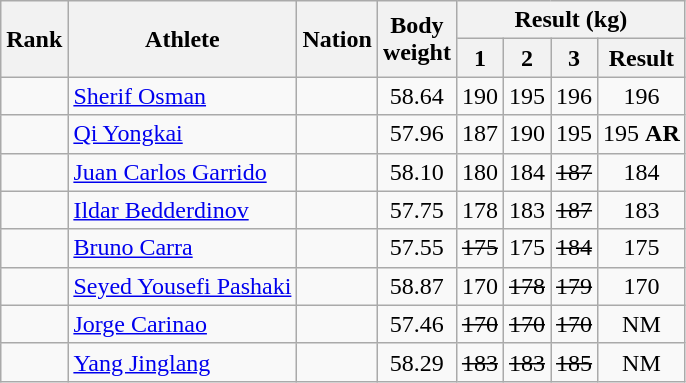<table class="wikitable sortable" style="text-align:center;">
<tr>
<th rowspan=2>Rank</th>
<th rowspan=2>Athlete</th>
<th rowspan=2>Nation</th>
<th rowspan=2>Body<br>weight</th>
<th colspan=4>Result (kg)</th>
</tr>
<tr>
<th>1</th>
<th>2</th>
<th>3</th>
<th>Result</th>
</tr>
<tr>
<td></td>
<td align=left><a href='#'>Sherif Osman</a></td>
<td align=left></td>
<td>58.64</td>
<td>190</td>
<td>195</td>
<td>196</td>
<td>196</td>
</tr>
<tr>
<td></td>
<td align=left><a href='#'>Qi Yongkai</a></td>
<td align=left></td>
<td>57.96</td>
<td>187</td>
<td>190</td>
<td>195</td>
<td>195 <strong>AR</strong></td>
</tr>
<tr>
<td></td>
<td align=left><a href='#'>Juan Carlos Garrido</a></td>
<td align=left></td>
<td>58.10</td>
<td>180</td>
<td>184</td>
<td><s>187</s></td>
<td>184</td>
</tr>
<tr>
<td></td>
<td align=left><a href='#'>Ildar Bedderdinov</a></td>
<td align=left></td>
<td>57.75</td>
<td>178</td>
<td>183</td>
<td><s>187</s></td>
<td>183</td>
</tr>
<tr>
<td></td>
<td align=left><a href='#'>Bruno Carra</a></td>
<td align=left></td>
<td>57.55</td>
<td><s>175</s></td>
<td>175</td>
<td><s>184</s></td>
<td>175</td>
</tr>
<tr>
<td></td>
<td align=left><a href='#'>Seyed Yousefi Pashaki</a></td>
<td align=left></td>
<td>58.87</td>
<td>170</td>
<td><s>178</s></td>
<td><s>179</s></td>
<td>170</td>
</tr>
<tr>
<td></td>
<td align=left><a href='#'>Jorge Carinao</a></td>
<td align=left></td>
<td>57.46</td>
<td><s>170</s></td>
<td><s>170</s></td>
<td><s>170</s></td>
<td>NM</td>
</tr>
<tr>
<td></td>
<td align=left><a href='#'>Yang Jinglang</a></td>
<td align=left></td>
<td>58.29</td>
<td><s>183</s></td>
<td><s>183</s></td>
<td><s>185</s></td>
<td>NM</td>
</tr>
</table>
